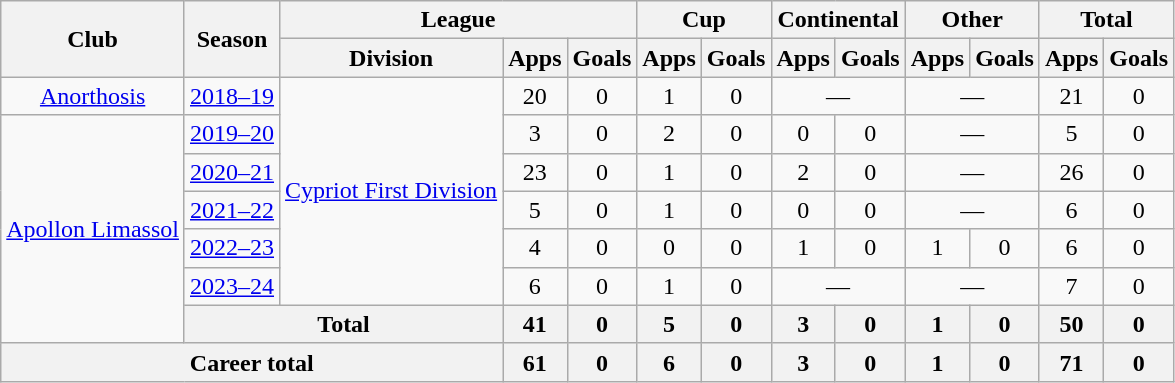<table class="wikitable" style="text-align:center">
<tr>
<th rowspan="2">Club</th>
<th rowspan="2">Season</th>
<th colspan="3">League</th>
<th colspan="2">Cup</th>
<th colspan="2">Continental</th>
<th colspan="2">Other</th>
<th colspan="2">Total</th>
</tr>
<tr>
<th>Division</th>
<th>Apps</th>
<th>Goals</th>
<th>Apps</th>
<th>Goals</th>
<th>Apps</th>
<th>Goals</th>
<th>Apps</th>
<th>Goals</th>
<th>Apps</th>
<th>Goals</th>
</tr>
<tr>
<td><a href='#'>Anorthosis</a></td>
<td><a href='#'>2018–19</a></td>
<td rowspan="6"><a href='#'>Cypriot First Division</a></td>
<td>20</td>
<td>0</td>
<td>1</td>
<td>0</td>
<td colspan="2">—</td>
<td colspan="2">—</td>
<td>21</td>
<td>0</td>
</tr>
<tr>
<td rowspan="6"><a href='#'>Apollon Limassol</a></td>
<td><a href='#'>2019–20</a></td>
<td>3</td>
<td>0</td>
<td>2</td>
<td>0</td>
<td>0</td>
<td>0</td>
<td colspan="2">—</td>
<td>5</td>
<td>0</td>
</tr>
<tr>
<td><a href='#'>2020–21</a></td>
<td>23</td>
<td>0</td>
<td>1</td>
<td>0</td>
<td>2</td>
<td>0</td>
<td colspan="2">—</td>
<td>26</td>
<td>0</td>
</tr>
<tr>
<td><a href='#'>2021–22</a></td>
<td>5</td>
<td>0</td>
<td>1</td>
<td>0</td>
<td>0</td>
<td>0</td>
<td colspan="2">—</td>
<td>6</td>
<td>0</td>
</tr>
<tr>
<td><a href='#'>2022–23</a></td>
<td>4</td>
<td>0</td>
<td>0</td>
<td>0</td>
<td>1</td>
<td>0</td>
<td>1</td>
<td>0</td>
<td>6</td>
<td>0</td>
</tr>
<tr>
<td><a href='#'>2023–24</a></td>
<td>6</td>
<td>0</td>
<td>1</td>
<td>0</td>
<td colspan="2">—</td>
<td colspan="2">—</td>
<td>7</td>
<td>0</td>
</tr>
<tr>
<th colspan="2">Total</th>
<th>41</th>
<th>0</th>
<th>5</th>
<th>0</th>
<th>3</th>
<th>0</th>
<th>1</th>
<th>0</th>
<th>50</th>
<th>0</th>
</tr>
<tr>
<th colspan="3">Career total</th>
<th>61</th>
<th>0</th>
<th>6</th>
<th>0</th>
<th>3</th>
<th>0</th>
<th>1</th>
<th>0</th>
<th>71</th>
<th>0</th>
</tr>
</table>
